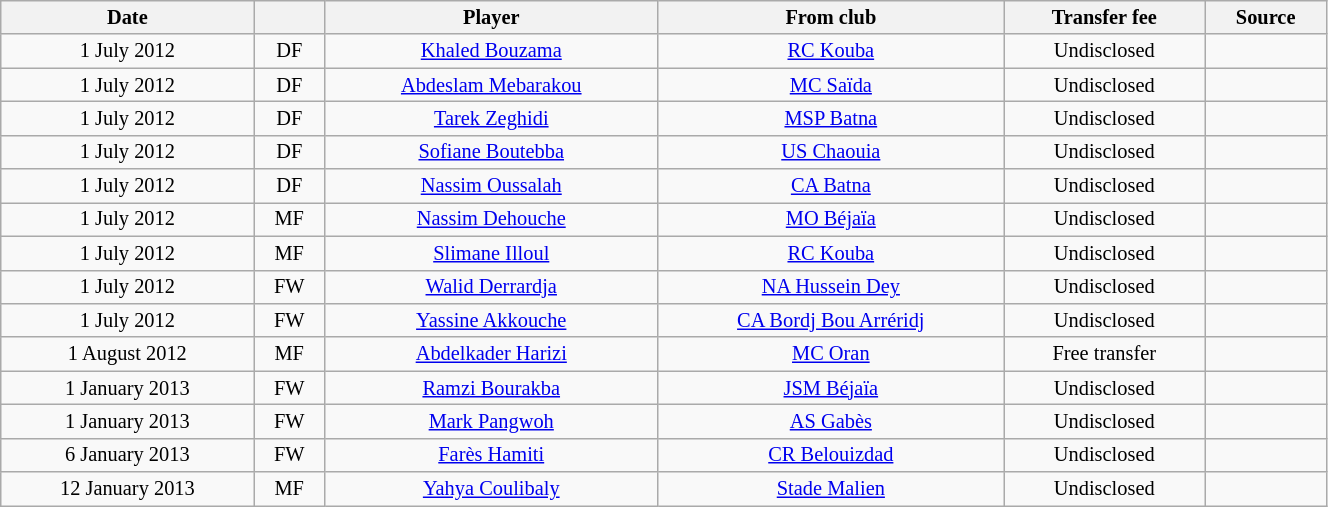<table class="wikitable sortable" style="width:70%; text-align:center; font-size:85%; text-align:centre;">
<tr>
<th>Date</th>
<th></th>
<th>Player</th>
<th>From club</th>
<th>Transfer fee</th>
<th>Source</th>
</tr>
<tr>
<td>1 July 2012</td>
<td>DF</td>
<td> <a href='#'>Khaled Bouzama</a></td>
<td><a href='#'>RC Kouba</a></td>
<td>Undisclosed</td>
<td></td>
</tr>
<tr>
<td>1 July 2012</td>
<td>DF</td>
<td> <a href='#'>Abdeslam Mebarakou</a></td>
<td><a href='#'>MC Saïda</a></td>
<td>Undisclosed</td>
<td></td>
</tr>
<tr>
<td>1 July 2012</td>
<td>DF</td>
<td> <a href='#'>Tarek Zeghidi</a></td>
<td><a href='#'>MSP Batna</a></td>
<td>Undisclosed</td>
<td></td>
</tr>
<tr>
<td>1 July 2012</td>
<td>DF</td>
<td> <a href='#'>Sofiane Boutebba</a></td>
<td><a href='#'>US Chaouia</a></td>
<td>Undisclosed</td>
<td></td>
</tr>
<tr>
<td>1 July 2012</td>
<td>DF</td>
<td> <a href='#'>Nassim Oussalah</a></td>
<td><a href='#'>CA Batna</a></td>
<td>Undisclosed</td>
<td></td>
</tr>
<tr>
<td>1 July 2012</td>
<td>MF</td>
<td> <a href='#'>Nassim Dehouche</a></td>
<td><a href='#'>MO Béjaïa</a></td>
<td>Undisclosed</td>
<td></td>
</tr>
<tr>
<td>1 July 2012</td>
<td>MF</td>
<td> <a href='#'>Slimane Illoul</a></td>
<td><a href='#'>RC Kouba</a></td>
<td>Undisclosed</td>
<td></td>
</tr>
<tr>
<td>1 July 2012</td>
<td>FW</td>
<td> <a href='#'>Walid Derrardja</a></td>
<td><a href='#'>NA Hussein Dey</a></td>
<td>Undisclosed</td>
<td></td>
</tr>
<tr>
<td>1 July 2012</td>
<td>FW</td>
<td> <a href='#'>Yassine Akkouche</a></td>
<td><a href='#'>CA Bordj Bou Arréridj</a></td>
<td>Undisclosed</td>
<td></td>
</tr>
<tr>
<td>1 August 2012</td>
<td>MF</td>
<td> <a href='#'>Abdelkader Harizi</a></td>
<td><a href='#'>MC Oran</a></td>
<td>Free transfer</td>
<td></td>
</tr>
<tr>
<td>1 January 2013</td>
<td>FW</td>
<td> <a href='#'>Ramzi Bourakba</a></td>
<td><a href='#'>JSM Béjaïa</a></td>
<td>Undisclosed</td>
<td></td>
</tr>
<tr>
<td>1 January 2013</td>
<td>FW</td>
<td> <a href='#'>Mark Pangwoh</a></td>
<td> <a href='#'>AS Gabès</a></td>
<td>Undisclosed</td>
<td></td>
</tr>
<tr>
<td>6 January 2013</td>
<td>FW</td>
<td> <a href='#'>Farès Hamiti</a></td>
<td><a href='#'>CR Belouizdad</a></td>
<td>Undisclosed</td>
<td></td>
</tr>
<tr>
<td>12 January 2013</td>
<td>MF</td>
<td> <a href='#'>Yahya Coulibaly</a></td>
<td> <a href='#'>Stade Malien</a></td>
<td>Undisclosed</td>
<td></td>
</tr>
</table>
